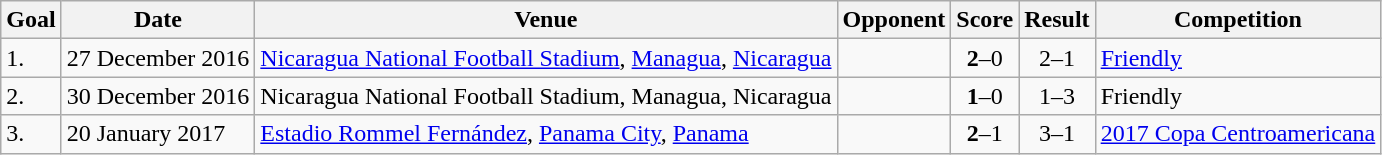<table class="wikitable plainrowheaders sortable">
<tr>
<th>Goal</th>
<th>Date</th>
<th>Venue</th>
<th>Opponent</th>
<th>Score</th>
<th>Result</th>
<th>Competition</th>
</tr>
<tr>
<td>1.</td>
<td>27 December 2016</td>
<td><a href='#'>Nicaragua National Football Stadium</a>, <a href='#'>Managua</a>, <a href='#'>Nicaragua</a></td>
<td></td>
<td align=center><strong>2</strong>–0</td>
<td align=center>2–1</td>
<td><a href='#'>Friendly</a></td>
</tr>
<tr>
<td>2.</td>
<td>30 December 2016</td>
<td>Nicaragua National Football Stadium, Managua, Nicaragua</td>
<td></td>
<td align=center><strong>1</strong>–0</td>
<td align=center>1–3</td>
<td>Friendly</td>
</tr>
<tr>
<td>3.</td>
<td>20 January 2017</td>
<td><a href='#'>Estadio Rommel Fernández</a>, <a href='#'>Panama City</a>, <a href='#'>Panama</a></td>
<td></td>
<td align=center><strong>2</strong>–1</td>
<td align=center>3–1</td>
<td><a href='#'>2017 Copa Centroamericana</a></td>
</tr>
</table>
